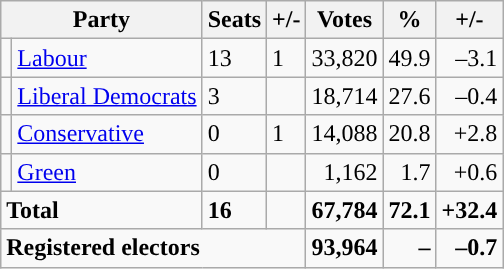<table class="wikitable sortable">
<tr>
<th colspan="2">Party</th>
<th>Seats</th>
<th>+/-</th>
<th>Votes</th>
<th>%</th>
<th>+/-</th>
</tr>
<tr>
<td style="background-color: "></td>
<td><a href='#'>Labour</a></td>
<td>13</td>
<td> 1</td>
<td style="text-align:right;">33,820</td>
<td style="text-align:right;">49.9</td>
<td style="text-align:right;">–3.1</td>
</tr>
<tr>
<td style="background-color: "></td>
<td><a href='#'>Liberal Democrats</a></td>
<td>3</td>
<td></td>
<td style="text-align:right;">18,714</td>
<td style="text-align:right;">27.6</td>
<td style="text-align:right;">–0.4</td>
</tr>
<tr>
<td style="background-color: "></td>
<td><a href='#'>Conservative</a></td>
<td>0</td>
<td> 1</td>
<td style="text-align:right;">14,088</td>
<td style="text-align:right;">20.8</td>
<td style="text-align:right;">+2.8</td>
</tr>
<tr>
<td style="background-color: "></td>
<td><a href='#'>Green</a></td>
<td>0</td>
<td></td>
<td style="text-align:right;">1,162</td>
<td style="text-align:right;">1.7</td>
<td style="text-align:right;">+0.6</td>
</tr>
<tr>
<td colspan="2"><strong>Total</strong></td>
<td><strong>16</strong></td>
<td></td>
<td style="text-align:right;"><strong>67,784</strong></td>
<td style="text-align:right;"><strong>72.1</strong></td>
<td style="text-align:right;"><strong>+32.4</strong></td>
</tr>
<tr>
<td colspan="4"><strong>Registered electors</strong></td>
<td style="text-align:right;"><strong>93,964</strong></td>
<td style="text-align:right;"><strong>–</strong></td>
<td style="text-align:right;"><strong>–0.7</strong></td>
</tr>
</table>
